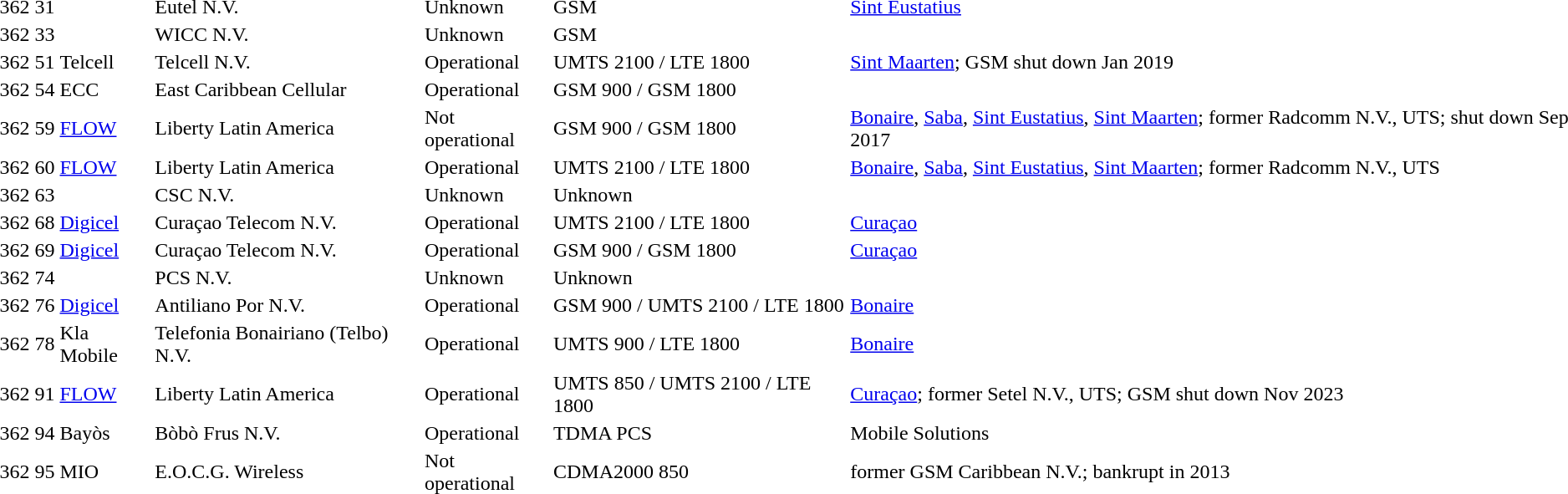<table>
<tr>
<td>362</td>
<td>31</td>
<td></td>
<td>Eutel N.V.</td>
<td>Unknown</td>
<td>GSM</td>
<td><a href='#'>Sint Eustatius</a></td>
</tr>
<tr>
<td>362</td>
<td>33</td>
<td></td>
<td>WICC N.V.</td>
<td>Unknown</td>
<td>GSM</td>
<td></td>
</tr>
<tr>
<td>362</td>
<td>51</td>
<td>Telcell</td>
<td>Telcell N.V.</td>
<td>Operational</td>
<td>UMTS 2100 / LTE 1800</td>
<td><a href='#'>Sint Maarten</a>; GSM shut down Jan 2019</td>
</tr>
<tr>
<td>362</td>
<td>54</td>
<td>ECC</td>
<td>East Caribbean Cellular</td>
<td>Operational</td>
<td>GSM 900 / GSM 1800</td>
<td></td>
</tr>
<tr>
<td>362</td>
<td>59</td>
<td><a href='#'>FLOW</a></td>
<td>Liberty Latin America</td>
<td>Not operational</td>
<td>GSM 900 / GSM 1800</td>
<td><a href='#'>Bonaire</a>, <a href='#'>Saba</a>, <a href='#'>Sint Eustatius</a>, <a href='#'>Sint Maarten</a>; former Radcomm N.V., UTS; shut down Sep 2017</td>
</tr>
<tr>
<td>362</td>
<td>60</td>
<td><a href='#'>FLOW</a></td>
<td>Liberty Latin America</td>
<td>Operational</td>
<td>UMTS 2100 / LTE 1800</td>
<td><a href='#'>Bonaire</a>, <a href='#'>Saba</a>, <a href='#'>Sint Eustatius</a>, <a href='#'>Sint Maarten</a>; former Radcomm N.V., UTS</td>
</tr>
<tr>
<td>362</td>
<td>63</td>
<td></td>
<td>CSC N.V.</td>
<td>Unknown</td>
<td>Unknown</td>
<td></td>
</tr>
<tr>
<td>362</td>
<td>68</td>
<td><a href='#'>Digicel</a></td>
<td>Curaçao Telecom N.V.</td>
<td>Operational</td>
<td>UMTS 2100 / LTE 1800</td>
<td><a href='#'>Curaçao</a></td>
</tr>
<tr>
<td>362</td>
<td>69</td>
<td><a href='#'>Digicel</a></td>
<td>Curaçao Telecom N.V.</td>
<td>Operational</td>
<td>GSM 900 / GSM 1800</td>
<td><a href='#'>Curaçao</a></td>
</tr>
<tr>
<td>362</td>
<td>74</td>
<td></td>
<td>PCS N.V.</td>
<td>Unknown</td>
<td>Unknown</td>
<td></td>
</tr>
<tr>
<td>362</td>
<td>76</td>
<td><a href='#'>Digicel</a></td>
<td>Antiliano Por N.V.</td>
<td>Operational</td>
<td>GSM 900 / UMTS 2100 / LTE 1800</td>
<td><a href='#'>Bonaire</a></td>
</tr>
<tr>
<td>362</td>
<td>78</td>
<td>Kla Mobile</td>
<td>Telefonia Bonairiano (Telbo) N.V.</td>
<td>Operational</td>
<td>UMTS 900 / LTE 1800</td>
<td><a href='#'>Bonaire</a></td>
</tr>
<tr>
<td>362</td>
<td>91</td>
<td><a href='#'>FLOW</a></td>
<td>Liberty Latin America</td>
<td>Operational</td>
<td>UMTS 850 / UMTS 2100 / LTE 1800</td>
<td><a href='#'>Curaçao</a>; former Setel N.V., UTS; GSM shut down Nov 2023</td>
</tr>
<tr>
<td>362</td>
<td>94</td>
<td>Bayòs</td>
<td>Bòbò Frus N.V.</td>
<td>Operational</td>
<td>TDMA PCS</td>
<td>Mobile Solutions</td>
</tr>
<tr>
<td>362</td>
<td>95</td>
<td>MIO</td>
<td>E.O.C.G. Wireless</td>
<td>Not operational</td>
<td>CDMA2000 850</td>
<td>former GSM Caribbean N.V.; bankrupt in 2013 </td>
</tr>
</table>
